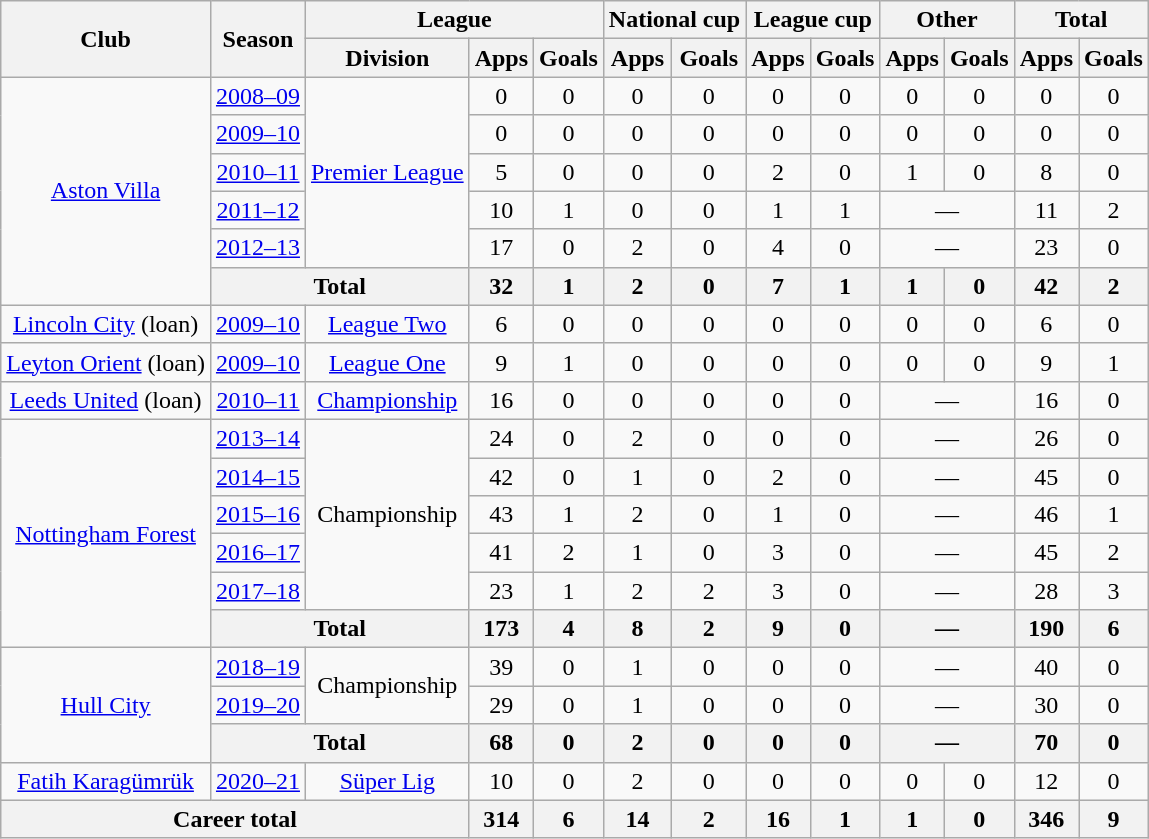<table class="wikitable" style="text-align: center;">
<tr>
<th rowspan="2">Club</th>
<th rowspan="2">Season</th>
<th colspan="3">League</th>
<th colspan="2">National cup</th>
<th colspan="2">League cup</th>
<th colspan="2">Other</th>
<th colspan="2">Total</th>
</tr>
<tr>
<th>Division</th>
<th>Apps</th>
<th>Goals</th>
<th>Apps</th>
<th>Goals</th>
<th>Apps</th>
<th>Goals</th>
<th>Apps</th>
<th>Goals</th>
<th>Apps</th>
<th>Goals</th>
</tr>
<tr>
<td rowspan="6"><a href='#'>Aston Villa</a></td>
<td><a href='#'>2008–09</a></td>
<td rowspan="5"><a href='#'>Premier League</a></td>
<td>0</td>
<td>0</td>
<td>0</td>
<td>0</td>
<td>0</td>
<td>0</td>
<td>0</td>
<td>0</td>
<td>0</td>
<td>0</td>
</tr>
<tr>
<td><a href='#'>2009–10</a></td>
<td>0</td>
<td>0</td>
<td>0</td>
<td>0</td>
<td>0</td>
<td>0</td>
<td>0</td>
<td>0</td>
<td>0</td>
<td>0</td>
</tr>
<tr>
<td><a href='#'>2010–11</a></td>
<td>5</td>
<td>0</td>
<td>0</td>
<td>0</td>
<td>2</td>
<td>0</td>
<td>1</td>
<td>0</td>
<td>8</td>
<td>0</td>
</tr>
<tr>
<td><a href='#'>2011–12</a></td>
<td>10</td>
<td>1</td>
<td>0</td>
<td>0</td>
<td>1</td>
<td>1</td>
<td colspan="2">—</td>
<td>11</td>
<td>2</td>
</tr>
<tr>
<td><a href='#'>2012–13</a></td>
<td>17</td>
<td>0</td>
<td>2</td>
<td>0</td>
<td>4</td>
<td>0</td>
<td colspan="2">—</td>
<td>23</td>
<td>0</td>
</tr>
<tr>
<th colspan="2">Total</th>
<th>32</th>
<th>1</th>
<th>2</th>
<th>0</th>
<th>7</th>
<th>1</th>
<th>1</th>
<th>0</th>
<th>42</th>
<th>2</th>
</tr>
<tr>
<td><a href='#'>Lincoln City</a> (loan)</td>
<td><a href='#'>2009–10</a></td>
<td><a href='#'>League Two</a></td>
<td>6</td>
<td>0</td>
<td>0</td>
<td>0</td>
<td>0</td>
<td>0</td>
<td>0</td>
<td>0</td>
<td>6</td>
<td>0</td>
</tr>
<tr>
<td><a href='#'>Leyton Orient</a> (loan)</td>
<td><a href='#'>2009–10</a></td>
<td><a href='#'>League One</a></td>
<td>9</td>
<td>1</td>
<td>0</td>
<td>0</td>
<td>0</td>
<td>0</td>
<td>0</td>
<td>0</td>
<td>9</td>
<td>1</td>
</tr>
<tr>
<td><a href='#'>Leeds United</a> (loan)</td>
<td><a href='#'>2010–11</a></td>
<td><a href='#'>Championship</a></td>
<td>16</td>
<td>0</td>
<td>0</td>
<td>0</td>
<td>0</td>
<td>0</td>
<td colspan="2">—</td>
<td>16</td>
<td>0</td>
</tr>
<tr>
<td rowspan="6"><a href='#'>Nottingham Forest</a></td>
<td><a href='#'>2013–14</a></td>
<td rowspan="5">Championship</td>
<td>24</td>
<td>0</td>
<td>2</td>
<td>0</td>
<td>0</td>
<td>0</td>
<td colspan="2">—</td>
<td>26</td>
<td>0</td>
</tr>
<tr>
<td><a href='#'>2014–15</a></td>
<td>42</td>
<td>0</td>
<td>1</td>
<td>0</td>
<td>2</td>
<td>0</td>
<td colspan="2">—</td>
<td>45</td>
<td>0</td>
</tr>
<tr>
<td><a href='#'>2015–16</a></td>
<td>43</td>
<td>1</td>
<td>2</td>
<td>0</td>
<td>1</td>
<td>0</td>
<td colspan="2">—</td>
<td>46</td>
<td>1</td>
</tr>
<tr>
<td><a href='#'>2016–17</a></td>
<td>41</td>
<td>2</td>
<td>1</td>
<td>0</td>
<td>3</td>
<td>0</td>
<td colspan="2">—</td>
<td>45</td>
<td>2</td>
</tr>
<tr>
<td><a href='#'>2017–18</a></td>
<td>23</td>
<td>1</td>
<td>2</td>
<td>2</td>
<td>3</td>
<td>0</td>
<td colspan="2">—</td>
<td>28</td>
<td>3</td>
</tr>
<tr>
<th colspan="2">Total</th>
<th>173</th>
<th>4</th>
<th>8</th>
<th>2</th>
<th>9</th>
<th>0</th>
<th colspan="2">—</th>
<th>190</th>
<th>6</th>
</tr>
<tr>
<td rowspan="3"><a href='#'>Hull City</a></td>
<td><a href='#'>2018–19</a></td>
<td rowspan="2">Championship</td>
<td>39</td>
<td>0</td>
<td>1</td>
<td>0</td>
<td>0</td>
<td>0</td>
<td colspan="2">—</td>
<td>40</td>
<td>0</td>
</tr>
<tr>
<td><a href='#'>2019–20</a></td>
<td>29</td>
<td>0</td>
<td>1</td>
<td>0</td>
<td>0</td>
<td>0</td>
<td colspan="2">—</td>
<td>30</td>
<td>0</td>
</tr>
<tr>
<th colspan="2">Total</th>
<th>68</th>
<th>0</th>
<th>2</th>
<th>0</th>
<th>0</th>
<th>0</th>
<th colspan="2">—</th>
<th>70</th>
<th>0</th>
</tr>
<tr>
<td><a href='#'>Fatih Karagümrük</a></td>
<td><a href='#'>2020–21</a></td>
<td><a href='#'>Süper Lig</a></td>
<td>10</td>
<td>0</td>
<td>2</td>
<td>0</td>
<td>0</td>
<td>0</td>
<td>0</td>
<td>0</td>
<td>12</td>
<td>0</td>
</tr>
<tr>
<th colspan="3">Career total</th>
<th>314</th>
<th>6</th>
<th>14</th>
<th>2</th>
<th>16</th>
<th>1</th>
<th>1</th>
<th>0</th>
<th>346</th>
<th>9</th>
</tr>
</table>
